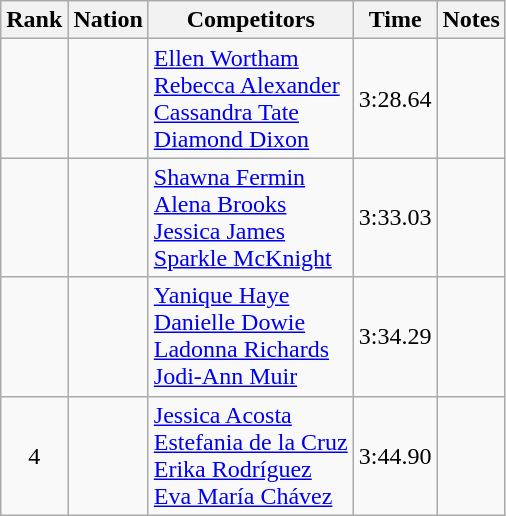<table class="wikitable sortable" style="text-align:center">
<tr>
<th>Rank</th>
<th>Nation</th>
<th>Competitors</th>
<th>Time</th>
<th>Notes</th>
</tr>
<tr>
<td></td>
<td align=left></td>
<td align=left><a href='#'>Ellen Wortham</a><br><a href='#'>Rebecca Alexander</a><br><a href='#'>Cassandra Tate</a><br><a href='#'>Diamond Dixon</a></td>
<td>3:28.64</td>
<td></td>
</tr>
<tr>
<td></td>
<td align=left></td>
<td align=left><a href='#'>Shawna Fermin</a><br><a href='#'>Alena Brooks</a><br><a href='#'>Jessica James</a><br><a href='#'>Sparkle McKnight</a></td>
<td>3:33.03</td>
<td></td>
</tr>
<tr>
<td></td>
<td align=left></td>
<td align=left><a href='#'>Yanique Haye</a><br><a href='#'>Danielle Dowie</a><br><a href='#'>Ladonna Richards</a><br><a href='#'>Jodi-Ann Muir</a></td>
<td>3:34.29</td>
<td></td>
</tr>
<tr>
<td>4</td>
<td align=left></td>
<td align=left><a href='#'>Jessica Acosta</a><br><a href='#'>Estefania de la Cruz</a><br><a href='#'>Erika Rodríguez</a><br><a href='#'>Eva María Chávez</a></td>
<td>3:44.90</td>
<td></td>
</tr>
</table>
